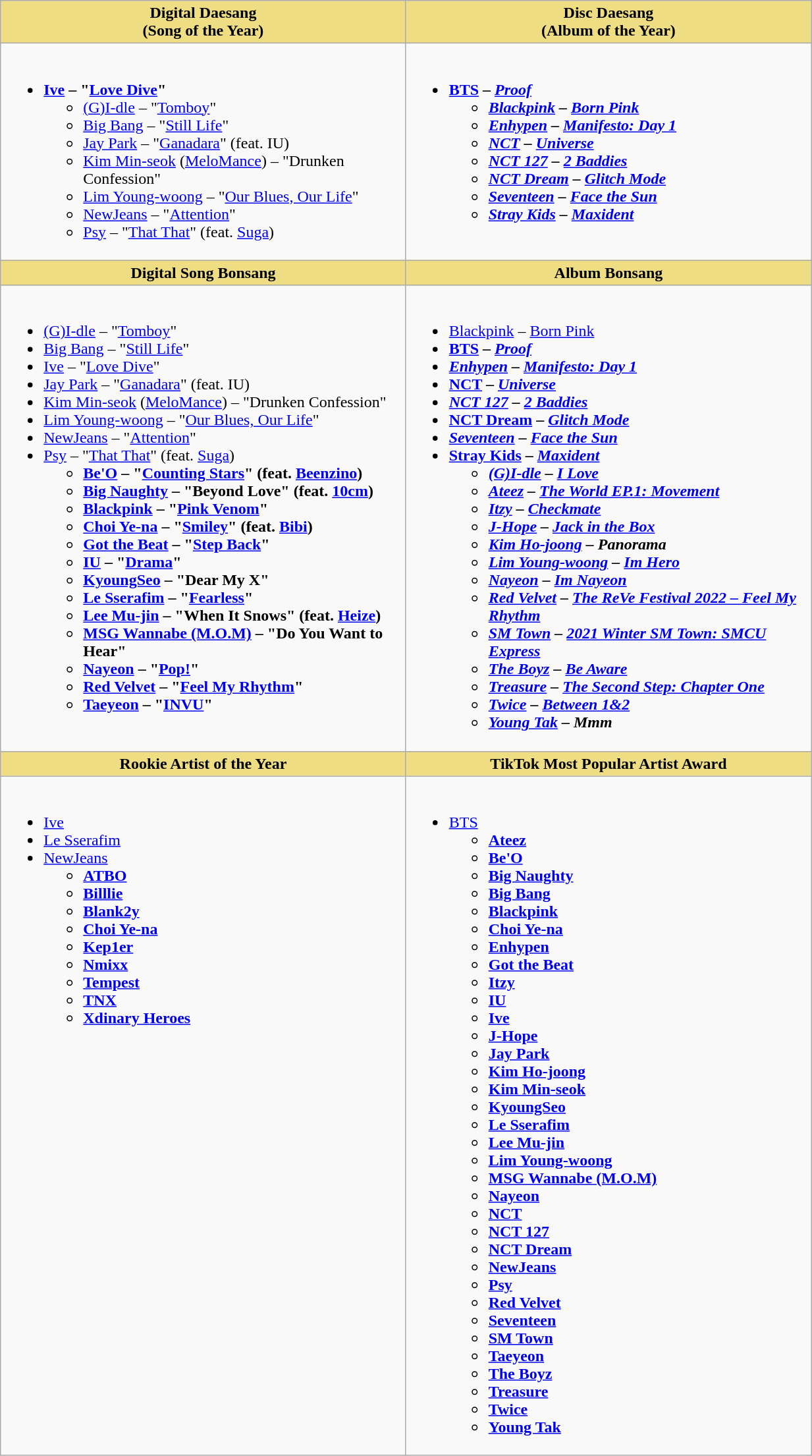<table class="wikitable" style="width:65%">
<tr>
<th scope="col" style="background:#EEDD82; width:30%">Digital Daesang<br>(Song of the Year)</th>
<th scope="col" style="background:#EEDD82; width:30%">Disc Daesang<br>(Album of the Year)</th>
</tr>
<tr>
<td style="vertical-align:top"><br><ul><li><strong><a href='#'>Ive</a> – "<a href='#'>Love Dive</a>"</strong><ul><li><a href='#'>(G)I-dle</a> – "<a href='#'>Tomboy</a>"</li><li><a href='#'>Big Bang</a> – "<a href='#'>Still Life</a>"</li><li><a href='#'>Jay Park</a> – "<a href='#'>Ganadara</a>" (feat. IU)</li><li><a href='#'>Kim Min-seok</a> (<a href='#'>MeloMance</a>) – "Drunken Confession"</li><li><a href='#'>Lim Young-woong</a> – "<a href='#'>Our Blues, Our Life</a>"</li><li><a href='#'>NewJeans</a> – "<a href='#'>Attention</a>"</li><li><a href='#'>Psy</a> – "<a href='#'>That That</a>" (feat. <a href='#'>Suga</a>)</li></ul></li></ul></td>
<td style="vertical-align:top"><br><ul><li><strong><a href='#'>BTS</a> – <em><a href='#'>Proof</a><strong><em><ul><li><a href='#'>Blackpink</a> – </em><a href='#'>Born Pink</a><em></li><li><a href='#'>Enhypen</a> – </em><a href='#'>Manifesto: Day 1</a><em></li><li><a href='#'>NCT</a> – </em><a href='#'>Universe</a><em></li><li><a href='#'>NCT 127</a> – </em><a href='#'>2 Baddies</a><em></li><li><a href='#'>NCT Dream</a> – </em><a href='#'>Glitch Mode</a><em></li><li><a href='#'>Seventeen</a> – </em><a href='#'>Face the Sun</a><em></li><li><a href='#'>Stray Kids</a> – </em><a href='#'>Maxident</a><em></li></ul></li></ul></td>
</tr>
<tr>
<th scope="col" style="background:#EEDD82; width:30%">Digital Song Bonsang</th>
<th scope="col" style="background:#EEDD82; width:30%">Album Bonsang</th>
</tr>
<tr>
<td style="vertical-align:top"><br><ul><li></strong><a href='#'>(G)I-dle</a> – "<a href='#'>Tomboy</a>"<strong></li><li></strong><a href='#'>Big Bang</a> – "<a href='#'>Still Life</a>"<strong></li><li></strong><a href='#'>Ive</a> – "<a href='#'>Love Dive</a>"<strong></li><li></strong><a href='#'>Jay Park</a> – "<a href='#'>Ganadara</a>" (feat. IU)<strong></li><li></strong><a href='#'>Kim Min-seok</a> (<a href='#'>MeloMance</a>) – "Drunken Confession"<strong></li><li></strong><a href='#'>Lim Young-woong</a> – "<a href='#'>Our Blues, Our Life</a>"<strong></li><li></strong><a href='#'>NewJeans</a> – "<a href='#'>Attention</a>"<strong></li><li></strong><a href='#'>Psy</a> – "<a href='#'>That That</a>" (feat. <a href='#'>Suga</a>)<strong><ul><li><a href='#'>Be'O</a> – "<a href='#'>Counting Stars</a>" (feat. <a href='#'>Beenzino</a>)</li><li><a href='#'>Big Naughty</a> – "Beyond Love" (feat. <a href='#'>10cm</a>)</li><li><a href='#'>Blackpink</a> – "<a href='#'>Pink Venom</a>"</li><li><a href='#'>Choi Ye-na</a> – "<a href='#'>Smiley</a>" (feat. <a href='#'>Bibi</a>)</li><li><a href='#'>Got the Beat</a> – "<a href='#'>Step Back</a>"</li><li><a href='#'>IU</a> – "<a href='#'>Drama</a>"</li><li><a href='#'>KyoungSeo</a> – "Dear My X"</li><li><a href='#'>Le Sserafim</a> – "<a href='#'>Fearless</a>"</li><li><a href='#'>Lee Mu-jin</a> – "When It Snows" (feat. <a href='#'>Heize</a>)</li><li><a href='#'>MSG Wannabe (M.O.M)</a> – "Do You Want to Hear"</li><li><a href='#'>Nayeon</a> – "<a href='#'>Pop!</a>"</li><li><a href='#'>Red Velvet</a> – "<a href='#'>Feel My Rhythm</a>"</li><li><a href='#'>Taeyeon</a> – "<a href='#'>INVU</a>"</li></ul></li></ul></td>
<td style="vertical-align:top"><br><ul><li></strong><a href='#'>Blackpink</a> – </em><a href='#'>Born Pink</a></em></strong></li><li><strong><a href='#'>BTS</a> – <em><a href='#'>Proof</a><strong><em></li><li></strong><a href='#'>Enhypen</a> – </em><a href='#'>Manifesto: Day 1</a></em></strong></li><li><strong><a href='#'>NCT</a> – <em><a href='#'>Universe</a><strong><em></li><li></strong><a href='#'>NCT 127</a> – </em><a href='#'>2 Baddies</a></em></strong></li><li><strong><a href='#'>NCT Dream</a> – <em><a href='#'>Glitch Mode</a><strong><em></li><li></strong><a href='#'>Seventeen</a> – </em><a href='#'>Face the Sun</a></em></strong></li><li><strong><a href='#'>Stray Kids</a> – <em><a href='#'>Maxident</a><strong><em><ul><li><a href='#'>(G)I-dle</a> – </em><a href='#'>I Love</a><em></li><li><a href='#'>Ateez</a> – </em><a href='#'>The World EP.1: Movement</a><em></li><li><a href='#'>Itzy</a> – </em><a href='#'>Checkmate</a><em></li><li><a href='#'>J-Hope</a> – </em><a href='#'>Jack in the Box</a><em></li><li><a href='#'>Kim Ho-joong</a> – </em>Panorama<em></li><li><a href='#'>Lim Young-woong</a> – </em><a href='#'>Im Hero</a><em></li><li><a href='#'>Nayeon</a> – </em><a href='#'>Im Nayeon</a><em></li><li><a href='#'>Red Velvet</a> – </em><a href='#'>The ReVe Festival 2022 – Feel My Rhythm</a><em></li><li><a href='#'>SM Town</a> – </em><a href='#'>2021 Winter SM Town: SMCU Express</a><em></li><li><a href='#'>The Boyz</a> – </em><a href='#'>Be Aware</a><em></li><li><a href='#'>Treasure</a> – </em><a href='#'>The Second Step: Chapter One</a><em></li><li><a href='#'>Twice</a> – </em><a href='#'>Between 1&2</a><em></li><li><a href='#'>Young Tak</a> – </em>Mmm<em></li></ul></li></ul></td>
</tr>
<tr>
<th scope="col" style="background:#EEDD82; width:30%">Rookie Artist of the Year</th>
<th scope="col" style="background:#EEDD82; width:30%">TikTok Most Popular Artist Award</th>
</tr>
<tr>
<td style="vertical-align:top"><br><ul><li></strong><a href='#'>Ive</a><strong></li><li></strong><a href='#'>Le Sserafim</a><strong></li><li></strong><a href='#'>NewJeans</a><strong><ul><li><a href='#'>ATBO</a></li><li><a href='#'>Billlie</a></li><li><a href='#'>Blank2y</a></li><li><a href='#'>Choi Ye-na</a></li><li><a href='#'>Kep1er</a></li><li><a href='#'>Nmixx</a></li><li><a href='#'>Tempest</a></li><li><a href='#'>TNX</a></li><li><a href='#'>Xdinary Heroes</a></li></ul></li></ul></td>
<td style="vertical-align:top"><br><ul><li></strong><a href='#'>BTS</a><strong><ul><li><a href='#'>Ateez</a></li><li><a href='#'>Be'O</a></li><li><a href='#'>Big Naughty</a></li><li><a href='#'>Big Bang</a></li><li><a href='#'>Blackpink</a></li><li><a href='#'>Choi Ye-na</a></li><li><a href='#'>Enhypen</a></li><li><a href='#'>Got the Beat</a></li><li><a href='#'>Itzy</a></li><li><a href='#'>IU</a></li><li><a href='#'>Ive</a></li><li><a href='#'>J-Hope</a></li><li><a href='#'>Jay Park</a></li><li><a href='#'>Kim Ho-joong</a></li><li><a href='#'>Kim Min-seok</a></li><li><a href='#'>KyoungSeo</a></li><li><a href='#'>Le Sserafim</a></li><li><a href='#'>Lee Mu-jin</a></li><li><a href='#'>Lim Young-woong</a></li><li><a href='#'>MSG Wannabe (M.O.M)</a></li><li><a href='#'>Nayeon</a></li><li><a href='#'>NCT</a></li><li><a href='#'>NCT 127</a></li><li><a href='#'>NCT Dream</a></li><li><a href='#'>NewJeans</a></li><li><a href='#'>Psy</a></li><li><a href='#'>Red Velvet</a></li><li><a href='#'>Seventeen</a></li><li><a href='#'>SM Town</a></li><li><a href='#'>Taeyeon</a></li><li><a href='#'>The Boyz</a></li><li><a href='#'>Treasure</a></li><li><a href='#'>Twice</a></li><li><a href='#'>Young Tak</a></li></ul></li></ul></td>
</tr>
</table>
